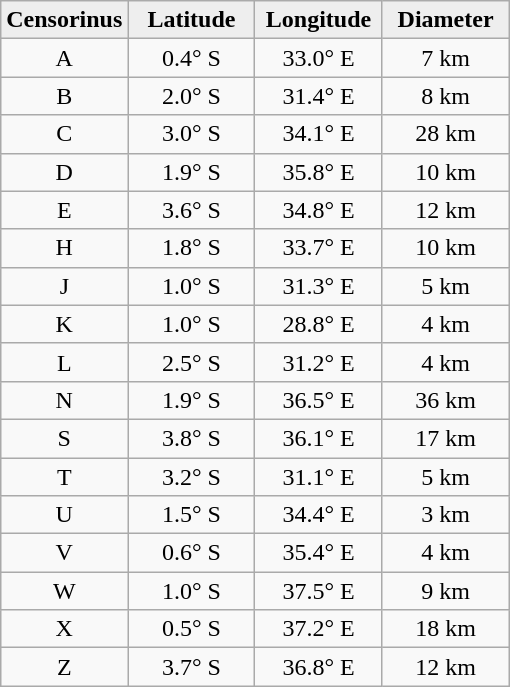<table class="wikitable">
<tr>
<th width="25%" style="background:#eeeeee;">Censorinus</th>
<th width="25%" style="background:#eeeeee;">Latitude</th>
<th width="25%" style="background:#eeeeee;">Longitude</th>
<th width="25%" style="background:#eeeeee;">Diameter</th>
</tr>
<tr>
<td align="center">A</td>
<td align="center">0.4° S</td>
<td align="center">33.0° E</td>
<td align="center">7 km</td>
</tr>
<tr>
<td align="center">B</td>
<td align="center">2.0° S</td>
<td align="center">31.4° E</td>
<td align="center">8 km</td>
</tr>
<tr>
<td align="center">C</td>
<td align="center">3.0° S</td>
<td align="center">34.1° E</td>
<td align="center">28 km</td>
</tr>
<tr>
<td align="center">D</td>
<td align="center">1.9° S</td>
<td align="center">35.8° E</td>
<td align="center">10 km</td>
</tr>
<tr>
<td align="center">E</td>
<td align="center">3.6° S</td>
<td align="center">34.8° E</td>
<td align="center">12 km</td>
</tr>
<tr>
<td align="center">H</td>
<td align="center">1.8° S</td>
<td align="center">33.7° E</td>
<td align="center">10 km</td>
</tr>
<tr>
<td align="center">J</td>
<td align="center">1.0° S</td>
<td align="center">31.3° E</td>
<td align="center">5 km</td>
</tr>
<tr>
<td align="center">K</td>
<td align="center">1.0° S</td>
<td align="center">28.8° E</td>
<td align="center">4 km</td>
</tr>
<tr>
<td align="center">L</td>
<td align="center">2.5° S</td>
<td align="center">31.2° E</td>
<td align="center">4 km</td>
</tr>
<tr>
<td align="center">N</td>
<td align="center">1.9° S</td>
<td align="center">36.5° E</td>
<td align="center">36 km</td>
</tr>
<tr>
<td align="center">S</td>
<td align="center">3.8° S</td>
<td align="center">36.1° E</td>
<td align="center">17 km</td>
</tr>
<tr>
<td align="center">T</td>
<td align="center">3.2° S</td>
<td align="center">31.1° E</td>
<td align="center">5 km</td>
</tr>
<tr>
<td align="center">U</td>
<td align="center">1.5° S</td>
<td align="center">34.4° E</td>
<td align="center">3 km</td>
</tr>
<tr>
<td align="center">V</td>
<td align="center">0.6° S</td>
<td align="center">35.4° E</td>
<td align="center">4 km</td>
</tr>
<tr>
<td align="center">W</td>
<td align="center">1.0° S</td>
<td align="center">37.5° E</td>
<td align="center">9 km</td>
</tr>
<tr>
<td align="center">X</td>
<td align="center">0.5° S</td>
<td align="center">37.2° E</td>
<td align="center">18 km</td>
</tr>
<tr>
<td align="center">Z</td>
<td align="center">3.7° S</td>
<td align="center">36.8° E</td>
<td align="center">12 km</td>
</tr>
</table>
